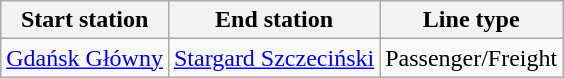<table class="wikitable">
<tr>
<th>Start station</th>
<th>End station</th>
<th>Line type</th>
</tr>
<tr>
<td><a href='#'>Gdańsk Główny</a></td>
<td><a href='#'>Stargard Szczeciński</a></td>
<td>Passenger/Freight</td>
</tr>
</table>
